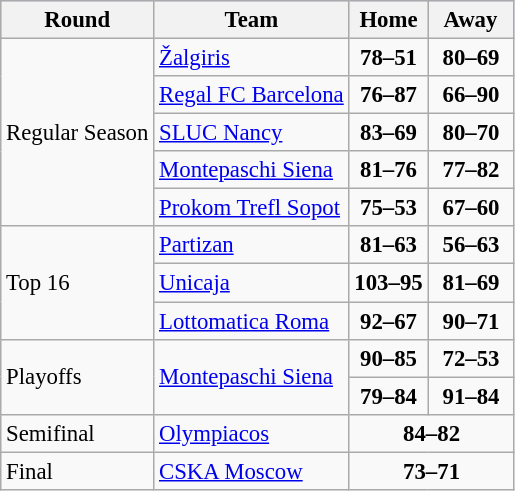<table class="wikitable" style="text-align: left; font-size:95%">
<tr bgcolor="#ccccff">
<th>Round</th>
<th>Team</th>
<th>Home</th>
<th>  Away  </th>
</tr>
<tr>
<td rowspan=5>Regular Season</td>
<td> <a href='#'>Žalgiris</a></td>
<td align="center"><strong>78–51</strong></td>
<td align="center"><strong>80–69</strong></td>
</tr>
<tr>
<td> <a href='#'>Regal FC Barcelona</a></td>
<td align="center"><strong>76–87</strong></td>
<td align="center"><strong>66–90</strong></td>
</tr>
<tr>
<td> <a href='#'>SLUC Nancy</a></td>
<td align="center"><strong>83–69</strong></td>
<td align="center"><strong>80–70</strong></td>
</tr>
<tr>
<td> <a href='#'>Montepaschi Siena</a></td>
<td align="center"><strong>81–76</strong></td>
<td align="center"><strong>77–82</strong></td>
</tr>
<tr>
<td> <a href='#'>Prokom Trefl Sopot</a></td>
<td align="center"><strong>75–53</strong></td>
<td align="center"><strong>67–60</strong></td>
</tr>
<tr>
<td rowspan=3>Top 16</td>
<td> <a href='#'>Partizan</a></td>
<td align="center"><strong>81–63</strong></td>
<td align="center"><strong>56–63</strong></td>
</tr>
<tr>
<td> <a href='#'>Unicaja</a></td>
<td align="center"><strong>103–95</strong></td>
<td align="center"><strong>81–69</strong></td>
</tr>
<tr>
<td> <a href='#'>Lottomatica Roma</a></td>
<td align="center"><strong>92–67</strong></td>
<td align="center"><strong>90–71</strong></td>
</tr>
<tr>
<td rowspan=2>Playoffs</td>
<td rowspan=2> <a href='#'>Montepaschi Siena</a></td>
<td align="center"><strong>90–85</strong></td>
<td align="center"><strong>72–53</strong></td>
</tr>
<tr>
<td align="center"><strong>79–84</strong></td>
<td align="center"><strong>91–84</strong></td>
</tr>
<tr>
<td>Semifinal</td>
<td> <a href='#'>Olympiacos</a></td>
<td colspan=2 align="center"><strong>84–82</strong></td>
</tr>
<tr>
<td>Final</td>
<td> <a href='#'>CSKA Moscow</a></td>
<td colspan=2 align="center"><strong>73–71</strong></td>
</tr>
</table>
